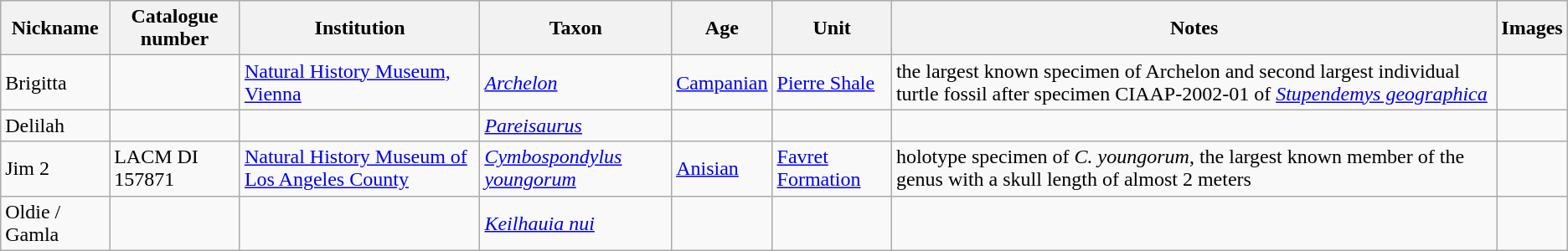<table class="wikitable">
<tr>
<th>Nickname</th>
<th>Catalogue number</th>
<th>Institution</th>
<th>Taxon</th>
<th>Age</th>
<th>Unit</th>
<th>Notes</th>
<th>Images</th>
</tr>
<tr>
<td>Brigitta</td>
<td></td>
<td><a href='#'>Natural History Museum, Vienna</a></td>
<td><em><a href='#'>Archelon</a></em></td>
<td><a href='#'>Campanian</a></td>
<td><a href='#'>Pierre Shale</a></td>
<td>the largest known specimen of Archelon and second largest individual turtle fossil after specimen CIAAP-2002-01 of <em><a href='#'>Stupendemys geographica</a></em></td>
<td></td>
</tr>
<tr>
<td>Delilah</td>
<td></td>
<td></td>
<td><em><a href='#'>Pareisaurus</a></em></td>
<td></td>
<td></td>
<td></td>
<td></td>
</tr>
<tr>
<td>Jim 2</td>
<td>LACM DI 157871</td>
<td><a href='#'>Natural History Museum of Los Angeles County</a></td>
<td><em><a href='#'>Cymbospondylus youngorum</a></em></td>
<td><a href='#'>Anisian</a></td>
<td><a href='#'>Favret Formation</a></td>
<td>holotype specimen of <em>C. youngorum</em>, the largest known member of the genus with a skull length of almost 2 meters </td>
<td></td>
</tr>
<tr>
<td>Oldie / Gamla</td>
<td></td>
<td></td>
<td><a href='#'><em>Keilhauia nui</em></a></td>
<td></td>
<td></td>
<td></td>
<td></td>
</tr>
</table>
